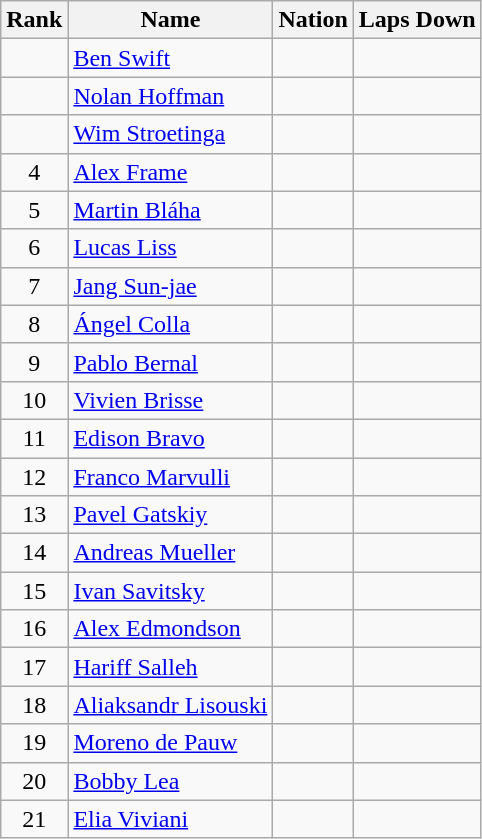<table class="wikitable sortable" style="text-align:center">
<tr>
<th>Rank</th>
<th>Name</th>
<th>Nation</th>
<th>Laps Down</th>
</tr>
<tr>
<td></td>
<td align=left><a href='#'>Ben Swift</a></td>
<td align=left></td>
<td></td>
</tr>
<tr>
<td></td>
<td align=left><a href='#'>Nolan Hoffman</a></td>
<td align=left></td>
<td></td>
</tr>
<tr>
<td></td>
<td align=left><a href='#'>Wim Stroetinga</a></td>
<td align=left></td>
<td></td>
</tr>
<tr>
<td>4</td>
<td align=left><a href='#'>Alex Frame</a></td>
<td align=left></td>
<td></td>
</tr>
<tr>
<td>5</td>
<td align=left><a href='#'>Martin Bláha</a></td>
<td align=left></td>
<td></td>
</tr>
<tr>
<td>6</td>
<td align=left><a href='#'>Lucas Liss</a></td>
<td align=left></td>
<td></td>
</tr>
<tr>
<td>7</td>
<td align=left><a href='#'>Jang Sun-jae</a></td>
<td align=left></td>
<td></td>
</tr>
<tr>
<td>8</td>
<td align=left><a href='#'>Ángel Colla</a></td>
<td align=left></td>
<td></td>
</tr>
<tr>
<td>9</td>
<td align=left><a href='#'>Pablo Bernal</a></td>
<td align=left></td>
<td></td>
</tr>
<tr>
<td>10</td>
<td align=left><a href='#'>Vivien Brisse</a></td>
<td align=left></td>
<td></td>
</tr>
<tr>
<td>11</td>
<td align=left><a href='#'>Edison Bravo</a></td>
<td align=left></td>
<td></td>
</tr>
<tr>
<td>12</td>
<td align=left><a href='#'>Franco Marvulli</a></td>
<td align=left></td>
<td></td>
</tr>
<tr>
<td>13</td>
<td align=left><a href='#'>Pavel Gatskiy</a></td>
<td align=left></td>
<td></td>
</tr>
<tr>
<td>14</td>
<td align=left><a href='#'>Andreas Mueller</a></td>
<td align=left></td>
<td></td>
</tr>
<tr>
<td>15</td>
<td align=left><a href='#'>Ivan Savitsky</a></td>
<td align=left></td>
<td></td>
</tr>
<tr>
<td>16</td>
<td align=left><a href='#'>Alex Edmondson</a></td>
<td align=left></td>
<td></td>
</tr>
<tr>
<td>17</td>
<td align=left><a href='#'>Hariff Salleh</a></td>
<td align=left></td>
<td></td>
</tr>
<tr>
<td>18</td>
<td align=left><a href='#'>Aliaksandr Lisouski</a></td>
<td align=left></td>
<td></td>
</tr>
<tr>
<td>19</td>
<td align=left><a href='#'>Moreno de Pauw</a></td>
<td align=left></td>
<td></td>
</tr>
<tr>
<td>20</td>
<td align=left><a href='#'>Bobby Lea</a></td>
<td align=left></td>
<td></td>
</tr>
<tr>
<td>21</td>
<td align=left><a href='#'>Elia Viviani</a></td>
<td align=left></td>
<td></td>
</tr>
</table>
